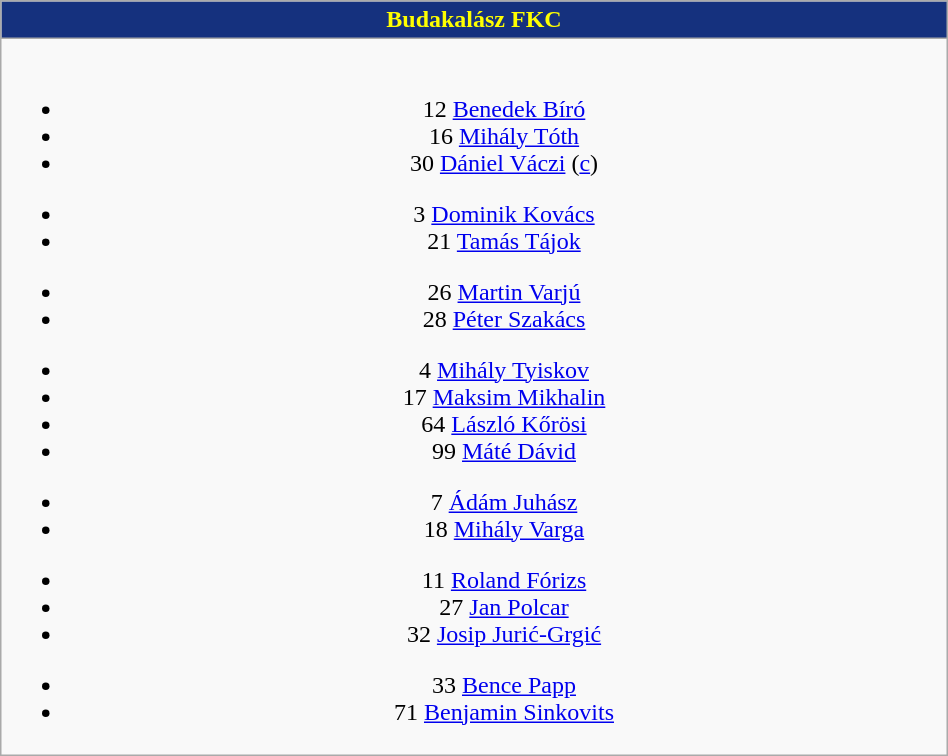<table class="wikitable" style="font-size:100%; text-align:center; width:50%">
<tr>
<th colspan=5 style="background-color:#15317E;color:yellow;text-align:center;"> Budakalász FKC</th>
</tr>
<tr>
<td><br>
<ul><li>12  <a href='#'>Benedek Bíró</a></li><li>16  <a href='#'>Mihály Tóth</a></li><li>30  <a href='#'>Dániel Váczi</a> (<a href='#'>c</a>)</li></ul><ul><li>3  <a href='#'>Dominik Kovács</a></li><li>21  <a href='#'>Tamás Tájok</a></li></ul><ul><li>26  <a href='#'>Martin Varjú</a></li><li>28  <a href='#'>Péter Szakács</a></li></ul><ul><li>4  <a href='#'>Mihály Tyiskov</a></li><li>17  <a href='#'>Maksim Mikhalin</a></li><li>64  <a href='#'>László Kőrösi</a></li><li>99  <a href='#'>Máté Dávid</a></li></ul><ul><li>7  <a href='#'>Ádám Juhász</a></li><li>18  <a href='#'>Mihály Varga</a></li></ul><ul><li>11  <a href='#'>Roland Fórizs</a></li><li>27  <a href='#'>Jan Polcar</a></li><li>32  <a href='#'>Josip Jurić-Grgić</a></li></ul><ul><li>33  <a href='#'>Bence Papp</a></li><li>71  <a href='#'>Benjamin Sinkovits</a></li></ul></td>
</tr>
</table>
